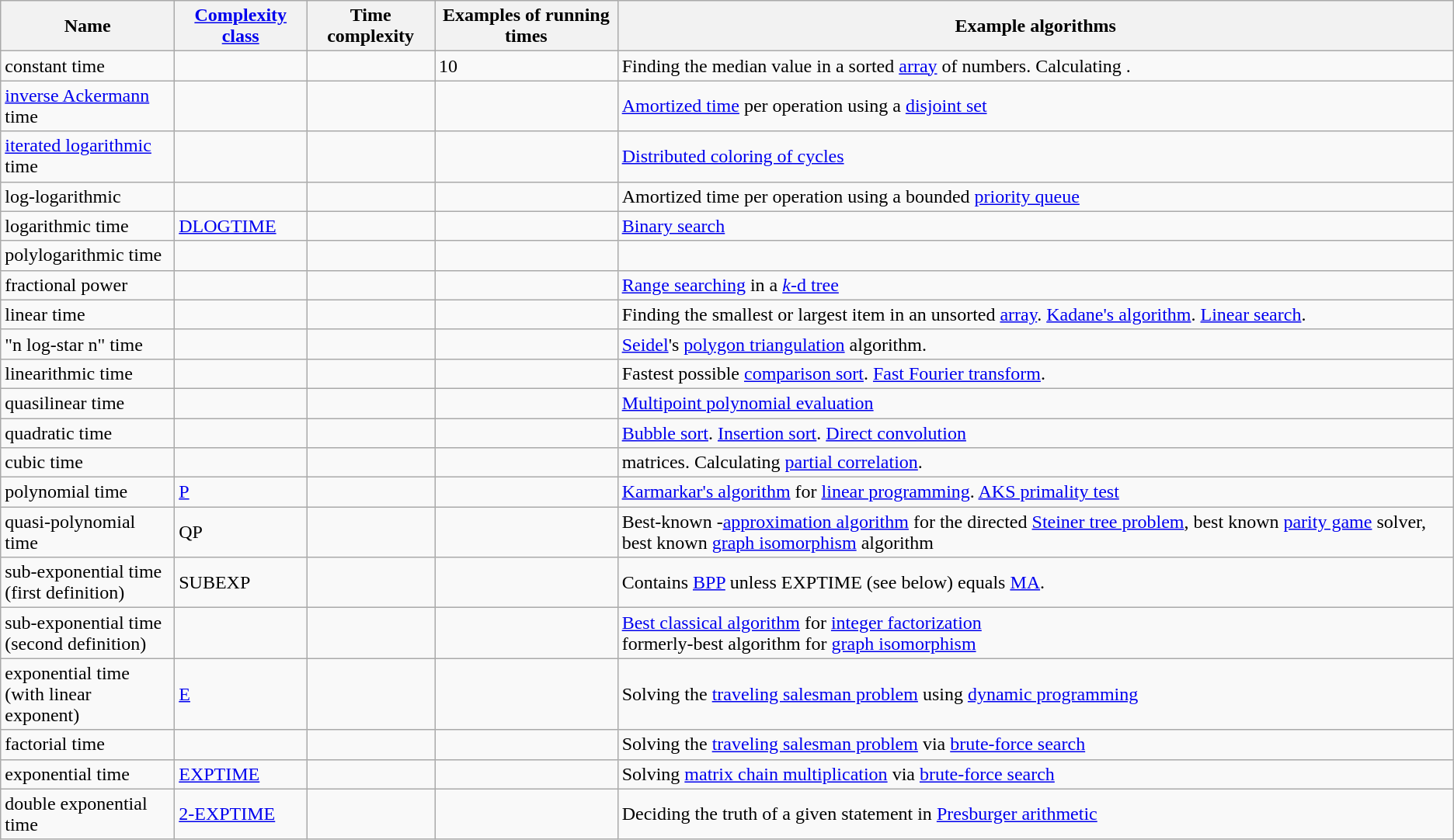<table class="wikitable sortable">
<tr>
<th>Name</th>
<th><a href='#'>Complexity class</a></th>
<th>Time complexity </th>
<th>Examples of running times</th>
<th>Example algorithms</th>
</tr>
<tr>
<td>constant time</td>
<td></td>
<td></td>
<td>10</td>
<td>Finding the median value in a sorted <a href='#'>array</a> of numbers. Calculating  .</td>
</tr>
<tr>
<td><a href='#'>inverse Ackermann</a> time</td>
<td></td>
<td></td>
<td></td>
<td><a href='#'>Amortized time</a> per operation using a <a href='#'>disjoint set</a></td>
</tr>
<tr>
<td><a href='#'>iterated logarithmic</a> time</td>
<td></td>
<td></td>
<td></td>
<td><a href='#'>Distributed coloring of cycles</a></td>
</tr>
<tr>
<td>log-logarithmic</td>
<td></td>
<td></td>
<td></td>
<td>Amortized time per operation using a bounded <a href='#'>priority queue</a></td>
</tr>
<tr>
<td>logarithmic time</td>
<td><a href='#'>DLOGTIME</a></td>
<td></td>
<td></td>
<td><a href='#'>Binary search</a></td>
</tr>
<tr>
<td>polylogarithmic time</td>
<td></td>
<td></td>
<td></td>
<td></td>
</tr>
<tr>
<td>fractional power</td>
<td></td>
<td></td>
<td></td>
<td><a href='#'>Range searching</a> in a <a href='#'><em>k</em>-d tree</a></td>
</tr>
<tr>
<td>linear time</td>
<td></td>
<td></td>
<td></td>
<td>Finding the smallest or largest item in an unsorted <a href='#'>array</a>. <a href='#'>Kadane's algorithm</a>. <a href='#'>Linear search</a>.</td>
</tr>
<tr>
<td>"n log-star n" time</td>
<td></td>
<td></td>
<td></td>
<td><a href='#'>Seidel</a>'s <a href='#'>polygon triangulation</a> algorithm.</td>
</tr>
<tr>
<td>linearithmic time</td>
<td></td>
<td></td>
<td></td>
<td>Fastest possible <a href='#'>comparison sort</a>. <a href='#'>Fast Fourier transform</a>.</td>
</tr>
<tr>
<td>quasilinear time</td>
<td></td>
<td></td>
<td></td>
<td><a href='#'>Multipoint polynomial evaluation</a></td>
</tr>
<tr>
<td>quadratic time</td>
<td></td>
<td></td>
<td></td>
<td><a href='#'>Bubble sort</a>. <a href='#'>Insertion sort</a>. <a href='#'>Direct convolution</a></td>
</tr>
<tr>
<td>cubic time</td>
<td></td>
<td></td>
<td></td>
<td> matrices. Calculating <a href='#'>partial correlation</a>.</td>
</tr>
<tr>
<td>polynomial time</td>
<td><a href='#'>P</a></td>
<td></td>
<td></td>
<td><a href='#'>Karmarkar's algorithm</a> for <a href='#'>linear programming</a>. <a href='#'>AKS primality test</a></td>
</tr>
<tr>
<td>quasi-polynomial time</td>
<td>QP</td>
<td></td>
<td></td>
<td>Best-known -<a href='#'>approximation algorithm</a> for the directed <a href='#'>Steiner tree problem</a>, best known <a href='#'>parity game</a> solver, best known <a href='#'>graph isomorphism</a> algorithm</td>
</tr>
<tr>
<td>sub-exponential time<br>(first definition)</td>
<td>SUBEXP</td>
<td></td>
<td></td>
<td>Contains <a href='#'>BPP</a> unless EXPTIME (see below) equals <a href='#'>MA</a>.</td>
</tr>
<tr>
<td>sub-exponential time<br>(second definition)</td>
<td></td>
<td></td>
<td></td>
<td><a href='#'>Best classical algorithm</a> for <a href='#'>integer factorization</a><br>formerly-best algorithm for <a href='#'>graph isomorphism</a></td>
</tr>
<tr>
<td>exponential time<br>(with linear exponent)</td>
<td><a href='#'>E</a></td>
<td></td>
<td></td>
<td>Solving the <a href='#'>traveling salesman problem</a> using <a href='#'>dynamic programming</a></td>
</tr>
<tr>
<td>factorial time</td>
<td></td>
<td></td>
<td></td>
<td>Solving the <a href='#'>traveling salesman problem</a> via <a href='#'>brute-force search</a></td>
</tr>
<tr>
<td>exponential time</td>
<td><a href='#'>EXPTIME</a></td>
<td></td>
<td></td>
<td>Solving <a href='#'>matrix chain multiplication</a> via <a href='#'>brute-force search</a></td>
</tr>
<tr>
<td>double exponential time</td>
<td><a href='#'>2-EXPTIME</a></td>
<td></td>
<td></td>
<td>Deciding the truth of a given statement in <a href='#'>Presburger arithmetic</a></td>
</tr>
</table>
